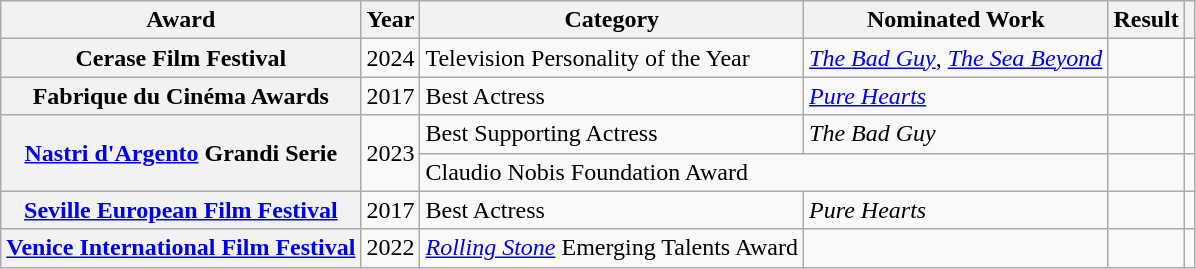<table class="wikitable sortable plainrowheaders">
<tr>
<th>Award</th>
<th>Year</th>
<th>Category</th>
<th>Nominated Work</th>
<th>Result</th>
<th scope="col" class="unsortable"></th>
</tr>
<tr>
<th scope="row">Cerase Film Festival</th>
<td>2024</td>
<td>Television Personality of the Year</td>
<td><em><a href='#'>The Bad Guy</a></em>, <em><a href='#'>The Sea Beyond</a></em></td>
<td></td>
<td></td>
</tr>
<tr>
<th scope="row">Fabrique du Cinéma Awards</th>
<td>2017</td>
<td>Best Actress</td>
<td><em><a href='#'>Pure Hearts</a></em></td>
<td></td>
<td></td>
</tr>
<tr>
<th rowspan="2" scope="row"><a href='#'>Nastri d'Argento</a> Grandi Serie</th>
<td rowspan="2">2023</td>
<td>Best Supporting Actress</td>
<td><em>The Bad Guy</em></td>
<td></td>
<td></td>
</tr>
<tr>
<td colspan="2">Claudio Nobis Foundation Award</td>
<td></td>
<td></td>
</tr>
<tr>
<th scope="row"><a href='#'>Seville European Film Festival</a></th>
<td>2017</td>
<td>Best Actress</td>
<td><em>Pure Hearts</em></td>
<td></td>
<td></td>
</tr>
<tr>
<th scope="row"><a href='#'>Venice International Film Festival</a></th>
<td>2022</td>
<td><em><a href='#'>Rolling Stone</a></em> Emerging Talents Award</td>
<td><em></em></td>
<td></td>
<td></td>
</tr>
</table>
